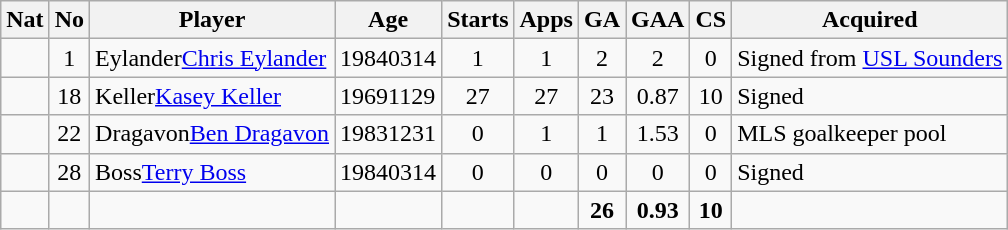<table | class="wikitable sortable">
<tr>
<th>Nat</th>
<th>No</th>
<th>Player</th>
<th>Age</th>
<th>Starts</th>
<th>Apps</th>
<th>GA</th>
<th>GAA</th>
<th>CS</th>
<th>Acquired</th>
</tr>
<tr align=center>
<td></td>
<td>1</td>
<td align=left><span>Eylander</span><a href='#'>Chris Eylander</a></td>
<td align=left><span>19840314</span></td>
<td>1</td>
<td>1</td>
<td>2</td>
<td>2</td>
<td>0</td>
<td align=left>Signed from <a href='#'>USL Sounders</a></td>
</tr>
<tr align=center>
<td></td>
<td>18</td>
<td align=left><span>Keller</span><a href='#'>Kasey Keller</a></td>
<td align=left><span>19691129</span></td>
<td>27</td>
<td>27</td>
<td>23</td>
<td>0.87</td>
<td>10</td>
<td align=left>Signed</td>
</tr>
<tr align=center>
<td></td>
<td>22</td>
<td align=left><span>Dragavon</span><a href='#'>Ben Dragavon</a></td>
<td align=left><span>19831231</span></td>
<td>0</td>
<td>1</td>
<td>1</td>
<td>1.53</td>
<td>0</td>
<td align=left>MLS goalkeeper pool</td>
</tr>
<tr align=center>
<td></td>
<td>28</td>
<td align=left><span>Boss</span><a href='#'>Terry Boss</a></td>
<td align=left><span>19840314</span></td>
<td>0</td>
<td>0</td>
<td>0</td>
<td>0</td>
<td>0</td>
<td align=left>Signed</td>
</tr>
<tr align=center class="sortbottom">
<td></td>
<td></td>
<td></td>
<td></td>
<td></td>
<td></td>
<td><strong>26</strong></td>
<td><strong>0.93</strong></td>
<td><strong>10</strong></td>
<td></td>
</tr>
</table>
